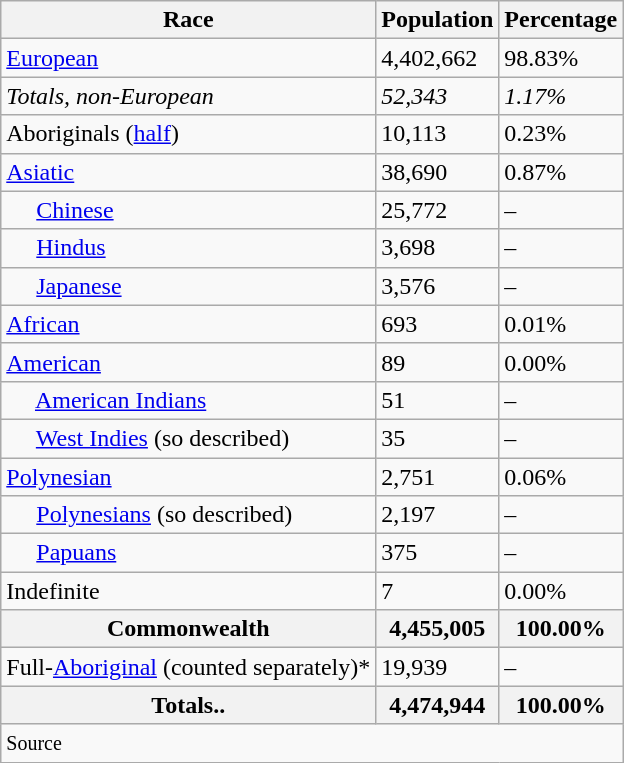<table class="wikitable" style="text-align:left">
<tr>
<th colspan="2">Race</th>
<th>Population</th>
<th>Percentage</th>
</tr>
<tr>
<td colspan="2"><a href='#'>European</a></td>
<td>4,402,662</td>
<td>98.83%</td>
</tr>
<tr>
<td colspan="2"><em>Totals, non-European</em></td>
<td><em>52,343</em></td>
<td><em>1.17%</em></td>
</tr>
<tr>
<td colspan="2">Aboriginals (<a href='#'>half</a>)</td>
<td>10,113</td>
<td>0.23%</td>
</tr>
<tr>
<td colspan="2"><a href='#'>Asiatic</a></td>
<td>38,690</td>
<td>0.87%</td>
</tr>
<tr>
<td colspan="2">     <a href='#'>Chinese</a></td>
<td>25,772</td>
<td>–</td>
</tr>
<tr>
<td colspan="2">     <a href='#'>Hindus</a></td>
<td>3,698</td>
<td>–</td>
</tr>
<tr>
<td colspan="2">     <a href='#'>Japanese</a></td>
<td>3,576</td>
<td>–</td>
</tr>
<tr>
<td colspan="2"><a href='#'>African</a></td>
<td>693</td>
<td>0.01%</td>
</tr>
<tr>
<td colspan="2"><a href='#'>American</a></td>
<td>89</td>
<td>0.00%</td>
</tr>
<tr>
<td colspan="2">     <a href='#'>American Indians</a></td>
<td>51</td>
<td>–</td>
</tr>
<tr>
<td colspan="2">     <a href='#'>West Indies</a> (so described)</td>
<td>35</td>
<td>–</td>
</tr>
<tr>
<td colspan="2"><a href='#'>Polynesian</a></td>
<td>2,751</td>
<td>0.06%</td>
</tr>
<tr>
<td colspan="2">     <a href='#'>Polynesians</a> (so described)</td>
<td>2,197</td>
<td>–</td>
</tr>
<tr>
<td colspan="2">     <a href='#'>Papuans</a></td>
<td>375</td>
<td>–</td>
</tr>
<tr>
<td colspan="2">Indefinite</td>
<td>7</td>
<td>0.00%</td>
</tr>
<tr>
<th colspan="2">Commonwealth</th>
<th>4,455,005</th>
<th>100.00%</th>
</tr>
<tr>
<td colspan="2">Full-<a href='#'>Aboriginal</a> (counted separately)*</td>
<td>19,939</td>
<td>–</td>
</tr>
<tr>
<th colspan="2">Totals..</th>
<th>4,474,944</th>
<th>100.00%</th>
</tr>
<tr>
<td colspan="4" style="text-align:left;"><small>Source</small></td>
</tr>
</table>
